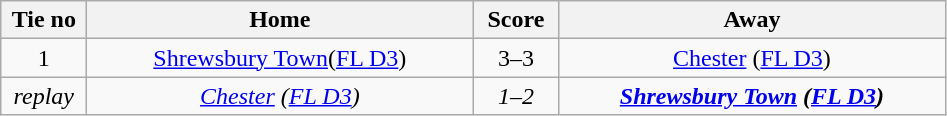<table class="wikitable" style="text-align:center">
<tr>
<th width=50>Tie no</th>
<th width=250>Home</th>
<th width=50>Score</th>
<th width=250>Away</th>
</tr>
<tr>
<td>1</td>
<td><a href='#'>Shrewsbury Town</a>(<a href='#'>FL D3</a>)</td>
<td>3–3</td>
<td><a href='#'>Chester</a> (<a href='#'>FL D3</a>)</td>
</tr>
<tr>
<td><em>replay</em></td>
<td><em><a href='#'>Chester</a> (<a href='#'>FL D3</a>)</em></td>
<td><em>1–2</em></td>
<td><strong><em><a href='#'>Shrewsbury Town</a><strong> (<a href='#'>FL D3</a>)<em></td>
</tr>
</table>
